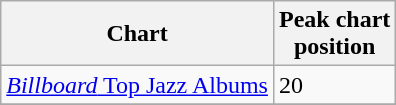<table class="wikitable">
<tr>
<th>Chart</th>
<th>Peak chart<br>position</th>
</tr>
<tr>
<td><a href='#'><em>Billboard</em> Top Jazz Albums</a></td>
<td>20</td>
</tr>
<tr>
</tr>
</table>
